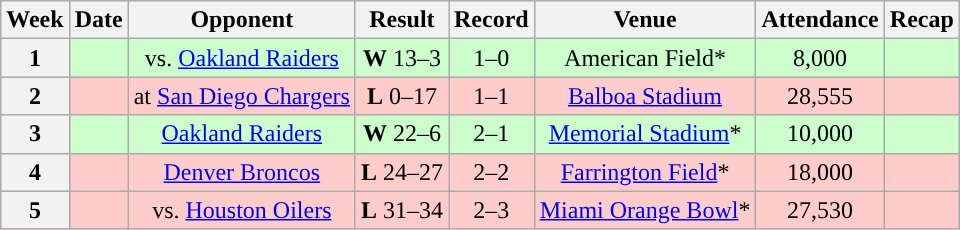<table class="wikitable" style="text-align:center">
<tr>
<th>Week</th>
<th>Date</th>
<th>Opponent</th>
<th>Result</th>
<th>Record</th>
<th>Venue</th>
<th>Attendance</th>
<th>Recap</th>
</tr>
<tr style="background:#cfc">
<th>1</th>
<td></td>
<td>vs. <a href='#'>Oakland Raiders</a></td>
<td><strong>W</strong> 13–3</td>
<td>1–0</td>
<td>American Field* </td>
<td>8,000</td>
<td></td>
</tr>
<tr style="background:#fcc">
<th>2</th>
<td></td>
<td>at <a href='#'>San Diego Chargers</a></td>
<td><strong>L</strong> 0–17</td>
<td>1–1</td>
<td><a href='#'>Balboa Stadium</a></td>
<td>28,555</td>
<td></td>
</tr>
<tr style="background:#cfc">
<th>3</th>
<td></td>
<td><a href='#'>Oakland Raiders</a></td>
<td><strong>W</strong> 22–6</td>
<td>2–1</td>
<td><a href='#'>Memorial Stadium</a>* </td>
<td>10,000</td>
<td></td>
</tr>
<tr style="background:#fcc">
<th>4</th>
<td></td>
<td><a href='#'>Denver Broncos</a></td>
<td><strong>L</strong> 24–27 </td>
<td>2–2</td>
<td><a href='#'>Farrington Field</a>* </td>
<td>18,000</td>
<td></td>
</tr>
<tr style="background:#fcc">
<th>5</th>
<td></td>
<td>vs. <a href='#'>Houston Oilers</a></td>
<td><strong>L</strong> 31–34</td>
<td>2–3</td>
<td><a href='#'>Miami Orange Bowl</a>* </td>
<td>27,530</td>
<td></td>
</tr>
</table>
